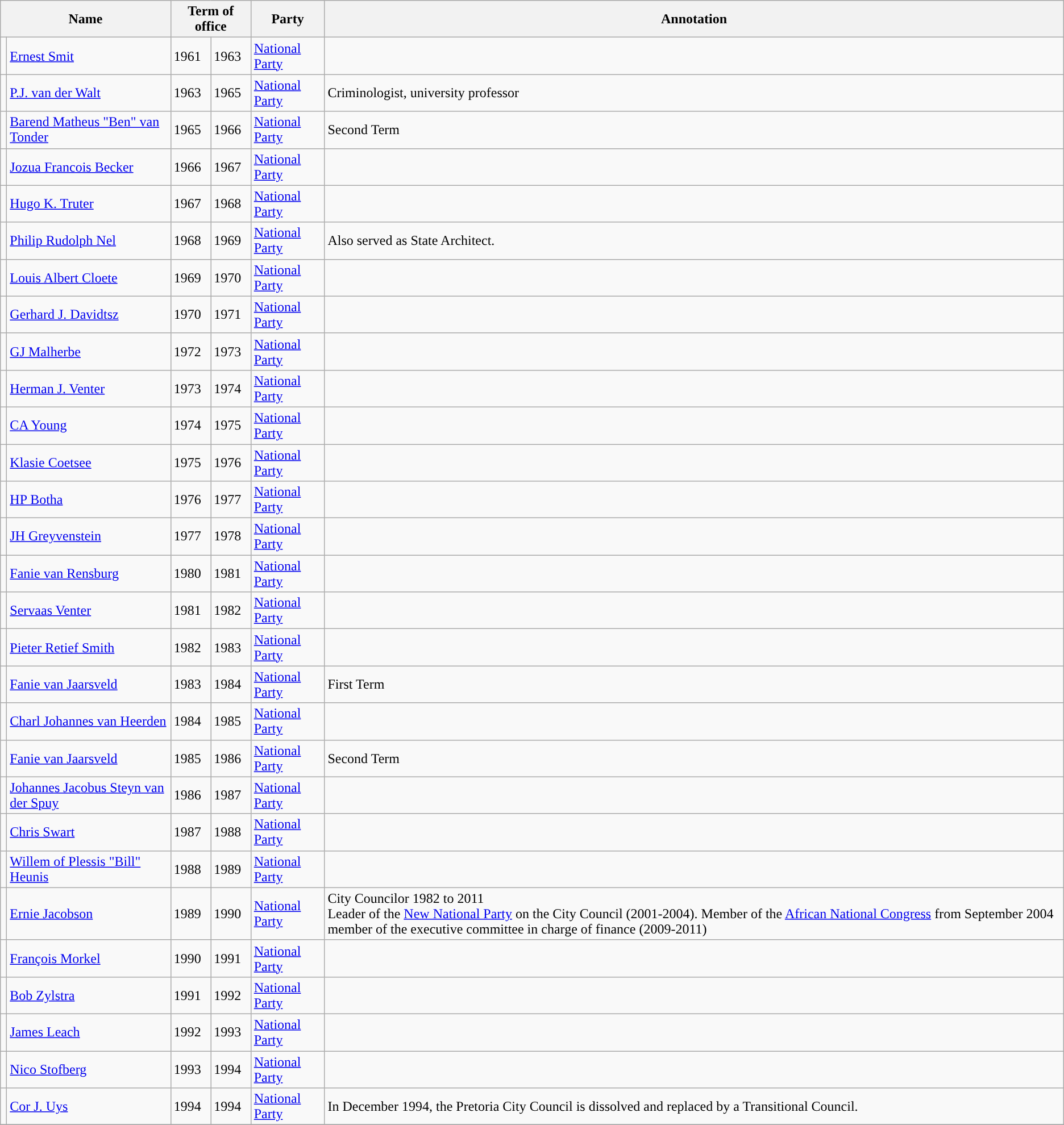<table class="wikitable">
<tr>
<th colspan=2>Name</th>
<th colspan=2>Term of office</th>
<th colspan=1>Party</th>
<th colspan=1>Annotation</th>
</tr>
<tr>
<td style="background-color: "></td>
<td><a href='#'>Ernest Smit</a></td>
<td>1961</td>
<td>1963</td>
<td><a href='#'>National Party</a></td>
<td></td>
</tr>
<tr>
<td style="background-color: "></td>
<td><a href='#'>P.J. van der Walt</a></td>
<td>1963</td>
<td>1965</td>
<td><a href='#'>National Party</a></td>
<td>Criminologist, university professor</td>
</tr>
<tr>
<td style="background-color: "></td>
<td><a href='#'>Barend Matheus "Ben" van Tonder</a></td>
<td>1965</td>
<td>1966</td>
<td><a href='#'>National Party</a></td>
<td>Second Term</td>
</tr>
<tr>
<td style="background-color: "></td>
<td><a href='#'>Jozua Francois Becker</a></td>
<td>1966</td>
<td>1967</td>
<td><a href='#'>National Party</a></td>
<td></td>
</tr>
<tr>
<td style="background-color: "></td>
<td><a href='#'>Hugo K. Truter</a></td>
<td>1967</td>
<td>1968</td>
<td><a href='#'>National Party</a></td>
<td></td>
</tr>
<tr>
<td style="background-color: "></td>
<td><a href='#'>Philip Rudolph Nel</a></td>
<td>1968</td>
<td>1969</td>
<td><a href='#'>National Party</a></td>
<td>Also served as State Architect.</td>
</tr>
<tr>
<td style="background-color: "></td>
<td><a href='#'>Louis Albert Cloete</a></td>
<td>1969</td>
<td>1970</td>
<td><a href='#'>National Party</a></td>
<td></td>
</tr>
<tr>
<td style="background-color: "></td>
<td><a href='#'>Gerhard J. Davidtsz</a></td>
<td>1970</td>
<td>1971</td>
<td><a href='#'>National Party</a></td>
<td></td>
</tr>
<tr>
<td style="background-color: "></td>
<td><a href='#'>GJ Malherbe</a></td>
<td>1972</td>
<td>1973</td>
<td><a href='#'>National Party</a></td>
<td></td>
</tr>
<tr>
<td style="background-color: "></td>
<td><a href='#'>Herman J. Venter</a></td>
<td>1973</td>
<td>1974</td>
<td><a href='#'>National Party</a></td>
<td></td>
</tr>
<tr>
<td style="background-color: "></td>
<td><a href='#'>CA Young</a></td>
<td>1974</td>
<td>1975</td>
<td><a href='#'>National Party</a></td>
<td></td>
</tr>
<tr>
<td style="background-color: "></td>
<td><a href='#'>Klasie Coetsee</a></td>
<td>1975</td>
<td>1976</td>
<td><a href='#'>National Party</a></td>
<td></td>
</tr>
<tr>
<td style="background-color: "></td>
<td><a href='#'>HP Botha</a></td>
<td>1976</td>
<td>1977</td>
<td><a href='#'>National Party</a></td>
<td></td>
</tr>
<tr>
<td style="background-color: "></td>
<td><a href='#'>JH Greyvenstein</a></td>
<td>1977</td>
<td>1978</td>
<td><a href='#'>National Party</a></td>
<td></td>
</tr>
<tr>
<td style="background-color: "></td>
<td><a href='#'>Fanie van Rensburg</a></td>
<td>1980</td>
<td>1981</td>
<td><a href='#'>National Party</a></td>
<td></td>
</tr>
<tr>
<td style="background-color: "></td>
<td><a href='#'>Servaas Venter</a></td>
<td>1981</td>
<td>1982</td>
<td><a href='#'>National Party</a></td>
<td></td>
</tr>
<tr>
<td style="background-color: "></td>
<td><a href='#'>Pieter Retief Smith</a></td>
<td>1982</td>
<td>1983</td>
<td><a href='#'>National Party</a></td>
<td></td>
</tr>
<tr>
<td style="background-color: "></td>
<td><a href='#'>Fanie van Jaarsveld</a></td>
<td>1983</td>
<td>1984</td>
<td><a href='#'>National Party</a></td>
<td>First Term</td>
</tr>
<tr>
<td style="background-color: "></td>
<td><a href='#'>Charl Johannes van Heerden</a></td>
<td>1984</td>
<td>1985</td>
<td><a href='#'>National Party</a></td>
<td></td>
</tr>
<tr>
<td style="background-color: "></td>
<td><a href='#'>Fanie van Jaarsveld</a></td>
<td>1985</td>
<td>1986</td>
<td><a href='#'>National Party</a></td>
<td>Second Term</td>
</tr>
<tr>
<td style="background-color: "></td>
<td><a href='#'>Johannes Jacobus Steyn van der Spuy</a></td>
<td>1986</td>
<td>1987</td>
<td><a href='#'>National Party</a></td>
<td></td>
</tr>
<tr>
<td style="background-color: "></td>
<td><a href='#'>Chris Swart</a></td>
<td>1987</td>
<td>1988</td>
<td><a href='#'>National Party</a></td>
<td></td>
</tr>
<tr>
<td style="background-color: "></td>
<td><a href='#'>Willem of Plessis "Bill" Heunis</a></td>
<td>1988</td>
<td>1989</td>
<td><a href='#'>National Party</a></td>
<td></td>
</tr>
<tr>
<td style="background-color: "></td>
<td><a href='#'>Ernie Jacobson</a></td>
<td>1989</td>
<td>1990</td>
<td><a href='#'>National Party</a></td>
<td>City Councilor 1982 to 2011<br>Leader of the <a href='#'>New National Party</a> on the City Council (2001-2004). 
Member of the <a href='#'>African National Congress</a> from September 2004 
member of the executive committee in charge of finance (2009-2011)</td>
</tr>
<tr>
<td style="background-color: "></td>
<td><a href='#'>François Morkel</a></td>
<td>1990</td>
<td>1991</td>
<td><a href='#'>National Party</a></td>
<td></td>
</tr>
<tr>
<td style="background-color: "></td>
<td><a href='#'>Bob Zylstra</a></td>
<td>1991</td>
<td>1992</td>
<td><a href='#'>National Party</a></td>
<td></td>
</tr>
<tr>
<td style="background-color: "></td>
<td><a href='#'>James Leach</a></td>
<td>1992</td>
<td>1993</td>
<td><a href='#'>National Party</a></td>
<td></td>
</tr>
<tr>
<td style="background-color: "></td>
<td><a href='#'>Nico Stofberg</a></td>
<td>1993</td>
<td>1994</td>
<td><a href='#'>National Party</a></td>
<td></td>
</tr>
<tr>
<td style="background-color: "></td>
<td><a href='#'>Cor J. Uys</a></td>
<td>1994</td>
<td>1994</td>
<td><a href='#'>National Party</a></td>
<td>In December 1994, the Pretoria City Council is dissolved and replaced by a Transitional Council.</td>
</tr>
<tr>
</tr>
</table>
